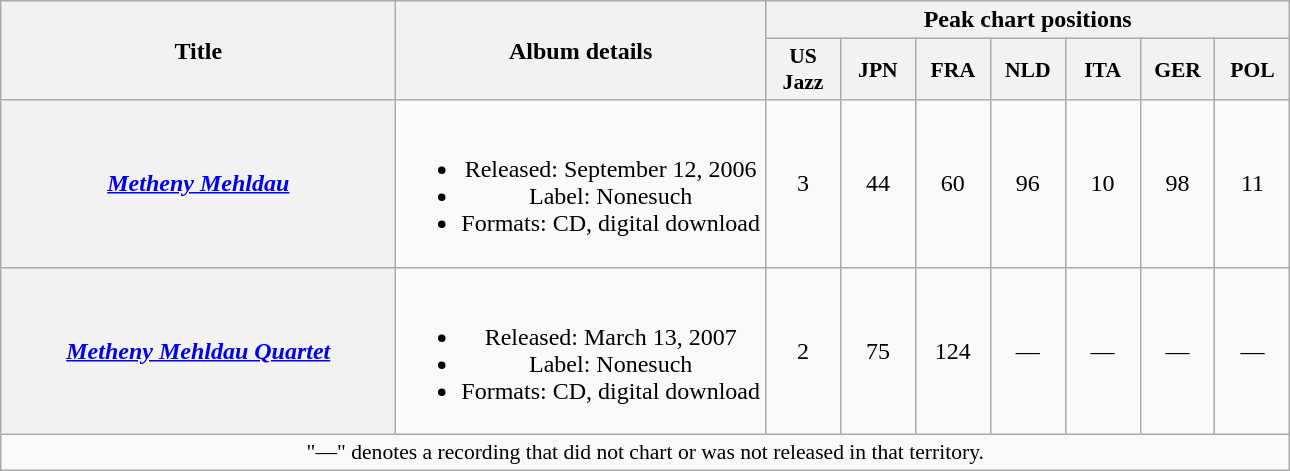<table class="wikitable plainrowheaders" style="text-align:center;">
<tr>
<th scope="col" rowspan="2" style="width:16em;">Title</th>
<th scope="col" rowspan="2">Album details</th>
<th scope="col" colspan="7">Peak chart positions</th>
</tr>
<tr>
<th scope="col" style="width:3em;font-size:90%;">US<br>Jazz<br></th>
<th scope="col" style="width:3em;font-size:90%;">JPN<br></th>
<th scope="col" style="width:3em;font-size:90%;">FRA<br></th>
<th scope="col" style="width:3em;font-size:90%;">NLD<br></th>
<th scope="col" style="width:3em;font-size:90%;">ITA<br></th>
<th scope="col" style="width:3em;font-size:90%;">GER<br></th>
<th scope="col" style="width:3em;font-size:90%;">POL<br></th>
</tr>
<tr>
<th scope="row"><em><a href='#'>Metheny Mehldau</a></em></th>
<td><br><ul><li>Released: September 12, 2006</li><li>Label: Nonesuch</li><li>Formats: CD, digital download</li></ul></td>
<td>3</td>
<td>44</td>
<td>60</td>
<td>96</td>
<td>10</td>
<td>98</td>
<td>11</td>
</tr>
<tr>
<th scope="row"><em><a href='#'>Metheny Mehldau Quartet</a></em></th>
<td><br><ul><li>Released: March 13, 2007</li><li>Label: Nonesuch</li><li>Formats: CD, digital download</li></ul></td>
<td>2</td>
<td>75</td>
<td>124</td>
<td>—</td>
<td>—</td>
<td>—</td>
<td>—</td>
</tr>
<tr>
<td colspan="20" style="font-size:90%">"—" denotes a recording that did not chart or was not released in that territory.</td>
</tr>
</table>
